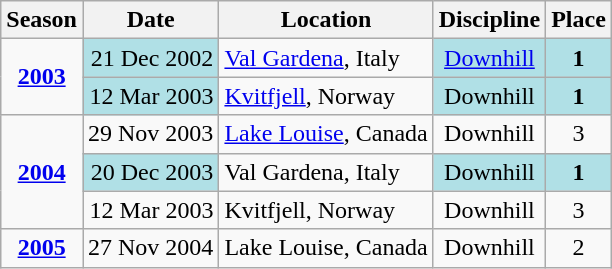<table class=wikitable style="text-align:center">
<tr>
<th>Season</th>
<th>Date</th>
<th>Location</th>
<th>Discipline</th>
<th>Place</th>
</tr>
<tr>
<td rowspan=2><strong><a href='#'>2003</a></strong></td>
<td align=right bgcolor="#BOEOE6">21 Dec 2002</td>
<td align=left> <a href='#'>Val Gardena</a>, Italy</td>
<td bgcolor="#BOEOE6"><a href='#'>Downhill</a></td>
<td bgcolor="#BOEOE6"><strong>1</strong></td>
</tr>
<tr>
<td align=right bgcolor="#BOEOE6">12 Mar 2003</td>
<td align=left> <a href='#'>Kvitfjell</a>, Norway</td>
<td bgcolor="#BOEOE6">Downhill</td>
<td bgcolor="#BOEOE6"><strong>1</strong></td>
</tr>
<tr>
<td rowspan=3><strong><a href='#'>2004</a></strong></td>
<td align=right>29 Nov 2003</td>
<td align=left> <a href='#'>Lake Louise</a>, Canada</td>
<td>Downhill</td>
<td>3</td>
</tr>
<tr>
<td align=right bgcolor="#BOEOE6">20 Dec 2003</td>
<td align=left> Val Gardena, Italy</td>
<td bgcolor="#BOEOE6">Downhill</td>
<td bgcolor="#BOEOE6"><strong>1</strong></td>
</tr>
<tr>
<td align=right>12 Mar 2003</td>
<td align=left> Kvitfjell, Norway</td>
<td align=center>Downhill</td>
<td>3</td>
</tr>
<tr>
<td><strong><a href='#'>2005</a></strong></td>
<td align=right>27 Nov 2004</td>
<td align=left> Lake Louise, Canada</td>
<td>Downhill</td>
<td>2</td>
</tr>
</table>
